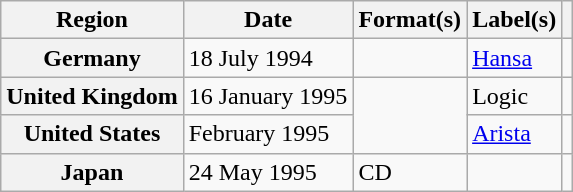<table class="wikitable plainrowheaders">
<tr>
<th scope="col">Region</th>
<th scope="col">Date</th>
<th scope="col">Format(s)</th>
<th scope="col">Label(s)</th>
<th scope="col"></th>
</tr>
<tr>
<th scope="row">Germany</th>
<td>18 July 1994</td>
<td></td>
<td><a href='#'>Hansa</a></td>
<td></td>
</tr>
<tr>
<th scope="row">United Kingdom</th>
<td>16 January 1995</td>
<td rowspan="2"></td>
<td>Logic</td>
<td></td>
</tr>
<tr>
<th scope="row">United States</th>
<td>February 1995</td>
<td><a href='#'>Arista</a></td>
<td></td>
</tr>
<tr>
<th scope="row">Japan</th>
<td>24 May 1995</td>
<td>CD</td>
<td></td>
<td></td>
</tr>
</table>
